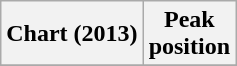<table class="wikitable sortable plainrowheaders" style="text-align:center">
<tr>
<th scope="col">Chart (2013)</th>
<th scope="col">Peak<br> position</th>
</tr>
<tr>
</tr>
</table>
